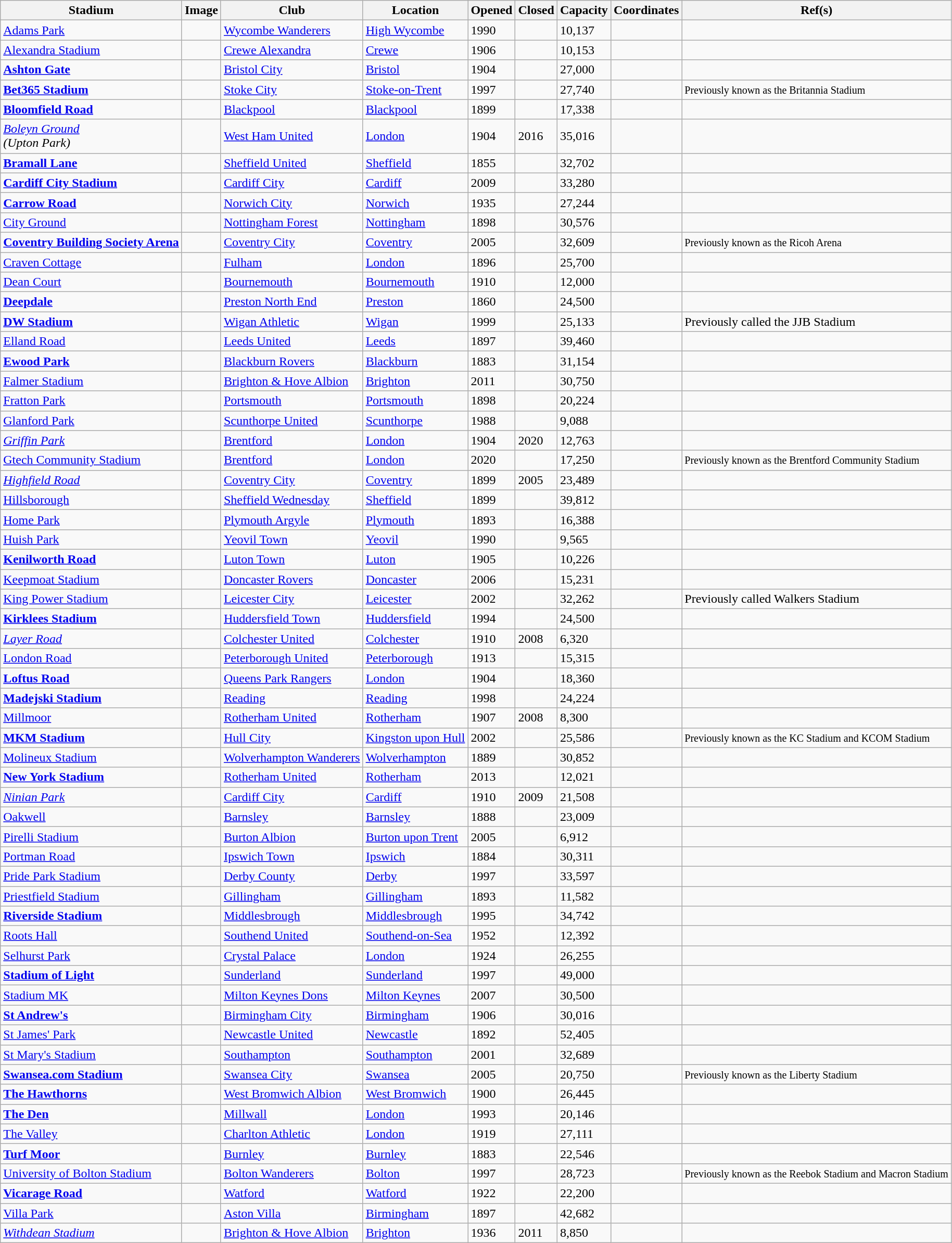<table class="wikitable sortable">
<tr>
<th>Stadium</th>
<th>Image</th>
<th>Club</th>
<th>Location</th>
<th>Opened</th>
<th>Closed</th>
<th>Capacity</th>
<th class="unsortable">Coordinates</th>
<th class="unsortable">Ref(s)</th>
</tr>
<tr>
<td><a href='#'>Adams Park</a></td>
<td></td>
<td><a href='#'>Wycombe Wanderers</a></td>
<td><a href='#'>High Wycombe</a></td>
<td>1990</td>
<td></td>
<td>10,137</td>
<td></td>
<td></td>
</tr>
<tr>
<td><a href='#'>Alexandra Stadium</a></td>
<td></td>
<td><a href='#'>Crewe Alexandra</a></td>
<td><a href='#'>Crewe</a></td>
<td>1906</td>
<td></td>
<td>10,153</td>
<td></td>
<td></td>
</tr>
<tr>
<td><strong><a href='#'>Ashton Gate</a></strong></td>
<td></td>
<td><a href='#'>Bristol City</a></td>
<td><a href='#'>Bristol</a></td>
<td>1904</td>
<td></td>
<td>27,000</td>
<td></td>
<td></td>
</tr>
<tr>
<td><strong><a href='#'>Bet365 Stadium</a></strong></td>
<td></td>
<td><a href='#'>Stoke City</a></td>
<td><a href='#'>Stoke-on-Trent</a></td>
<td>1997</td>
<td></td>
<td>27,740</td>
<td></td>
<td><small>Previously known as the Britannia Stadium</small></td>
</tr>
<tr>
<td><strong><a href='#'>Bloomfield Road</a></strong></td>
<td></td>
<td><a href='#'>Blackpool</a></td>
<td><a href='#'>Blackpool</a></td>
<td>1899</td>
<td></td>
<td>17,338</td>
<td></td>
<td></td>
</tr>
<tr>
<td><em><a href='#'>Boleyn Ground</a><br>(Upton Park)</em></td>
<td></td>
<td><a href='#'>West Ham United</a></td>
<td><a href='#'>London</a></td>
<td>1904</td>
<td>2016</td>
<td>35,016</td>
<td></td>
<td></td>
</tr>
<tr>
<td><strong><a href='#'>Bramall Lane</a></strong></td>
<td></td>
<td><a href='#'>Sheffield United</a></td>
<td><a href='#'>Sheffield</a></td>
<td>1855</td>
<td></td>
<td>32,702</td>
<td></td>
<td></td>
</tr>
<tr>
<td><strong><a href='#'>Cardiff City Stadium</a></strong></td>
<td></td>
<td><a href='#'>Cardiff City</a></td>
<td><a href='#'>Cardiff</a></td>
<td>2009</td>
<td></td>
<td>33,280</td>
<td></td>
<td></td>
</tr>
<tr>
<td><strong><a href='#'>Carrow Road</a></strong></td>
<td></td>
<td><a href='#'>Norwich City</a></td>
<td><a href='#'>Norwich</a></td>
<td>1935</td>
<td></td>
<td>27,244</td>
<td></td>
<td></td>
</tr>
<tr>
<td><a href='#'>City Ground</a></td>
<td></td>
<td><a href='#'>Nottingham Forest</a></td>
<td><a href='#'>Nottingham</a></td>
<td>1898</td>
<td></td>
<td>30,576</td>
<td></td>
<td></td>
</tr>
<tr>
<td><strong><a href='#'>Coventry Building Society Arena</a></strong></td>
<td></td>
<td><a href='#'>Coventry City</a></td>
<td><a href='#'>Coventry</a></td>
<td>2005</td>
<td></td>
<td>32,609</td>
<td></td>
<td><small>Previously known as the Ricoh Arena</small></td>
</tr>
<tr>
<td><a href='#'>Craven Cottage</a></td>
<td></td>
<td><a href='#'>Fulham</a></td>
<td><a href='#'>London</a></td>
<td>1896</td>
<td></td>
<td>25,700</td>
<td></td>
<td></td>
</tr>
<tr>
<td><a href='#'>Dean Court</a></td>
<td></td>
<td><a href='#'>Bournemouth</a></td>
<td><a href='#'>Bournemouth</a></td>
<td>1910</td>
<td></td>
<td>12,000</td>
<td></td>
<td></td>
</tr>
<tr>
<td><strong><a href='#'>Deepdale</a></strong></td>
<td></td>
<td><a href='#'>Preston North End</a></td>
<td><a href='#'>Preston</a></td>
<td>1860</td>
<td></td>
<td>24,500</td>
<td></td>
<td></td>
</tr>
<tr>
<td><strong><a href='#'>DW Stadium</a></strong></td>
<td></td>
<td><a href='#'>Wigan Athletic</a></td>
<td><a href='#'>Wigan</a></td>
<td>1999</td>
<td></td>
<td>25,133</td>
<td></td>
<td>Previously called the JJB Stadium</td>
</tr>
<tr>
<td><a href='#'>Elland Road</a></td>
<td></td>
<td><a href='#'>Leeds United</a></td>
<td><a href='#'>Leeds</a></td>
<td>1897</td>
<td></td>
<td>39,460</td>
<td></td>
<td></td>
</tr>
<tr>
<td><strong><a href='#'>Ewood Park</a></strong></td>
<td></td>
<td><a href='#'>Blackburn Rovers</a></td>
<td><a href='#'>Blackburn</a></td>
<td>1883</td>
<td></td>
<td>31,154</td>
<td></td>
<td></td>
</tr>
<tr>
<td><a href='#'>Falmer Stadium</a></td>
<td></td>
<td><a href='#'>Brighton & Hove Albion</a></td>
<td><a href='#'>Brighton</a></td>
<td>2011</td>
<td></td>
<td>30,750</td>
<td></td>
<td></td>
</tr>
<tr>
<td><a href='#'>Fratton Park</a></td>
<td></td>
<td><a href='#'>Portsmouth</a></td>
<td><a href='#'>Portsmouth</a></td>
<td>1898</td>
<td></td>
<td>20,224</td>
<td></td>
<td></td>
</tr>
<tr>
<td><a href='#'>Glanford Park</a></td>
<td></td>
<td><a href='#'>Scunthorpe United</a></td>
<td><a href='#'>Scunthorpe</a></td>
<td>1988</td>
<td></td>
<td>9,088</td>
<td></td>
<td></td>
</tr>
<tr>
<td><em><a href='#'>Griffin Park</a></em></td>
<td></td>
<td><a href='#'>Brentford</a></td>
<td><a href='#'>London</a></td>
<td>1904</td>
<td>2020</td>
<td>12,763</td>
<td></td>
<td></td>
</tr>
<tr>
<td><a href='#'>Gtech Community Stadium</a></td>
<td></td>
<td><a href='#'>Brentford</a></td>
<td><a href='#'>London</a></td>
<td>2020</td>
<td></td>
<td>17,250</td>
<td></td>
<td><small>Previously known as the Brentford Community Stadium</small></td>
</tr>
<tr>
<td><em><a href='#'>Highfield Road</a></em></td>
<td></td>
<td><a href='#'>Coventry City</a></td>
<td><a href='#'>Coventry</a></td>
<td>1899</td>
<td>2005</td>
<td>23,489</td>
<td></td>
<td></td>
</tr>
<tr>
<td><a href='#'>Hillsborough</a></td>
<td></td>
<td><a href='#'>Sheffield Wednesday</a></td>
<td><a href='#'>Sheffield</a></td>
<td>1899</td>
<td></td>
<td>39,812</td>
<td></td>
<td></td>
</tr>
<tr>
<td><a href='#'>Home Park</a></td>
<td></td>
<td><a href='#'>Plymouth Argyle</a></td>
<td><a href='#'>Plymouth</a></td>
<td>1893</td>
<td></td>
<td>16,388</td>
<td></td>
<td></td>
</tr>
<tr>
<td><a href='#'>Huish Park</a></td>
<td></td>
<td><a href='#'>Yeovil Town</a></td>
<td><a href='#'>Yeovil</a></td>
<td>1990</td>
<td></td>
<td>9,565</td>
<td></td>
<td></td>
</tr>
<tr>
<td><strong><a href='#'>Kenilworth Road</a></strong></td>
<td></td>
<td><a href='#'>Luton Town</a></td>
<td><a href='#'>Luton</a></td>
<td>1905</td>
<td></td>
<td>10,226</td>
<td></td>
<td></td>
</tr>
<tr>
<td><a href='#'>Keepmoat Stadium</a></td>
<td></td>
<td><a href='#'>Doncaster Rovers</a></td>
<td><a href='#'>Doncaster</a></td>
<td>2006</td>
<td></td>
<td>15,231</td>
<td></td>
<td></td>
</tr>
<tr>
<td><a href='#'>King Power Stadium</a></td>
<td></td>
<td><a href='#'>Leicester City</a></td>
<td><a href='#'>Leicester</a></td>
<td>2002</td>
<td></td>
<td>32,262</td>
<td></td>
<td>Previously called Walkers Stadium</td>
</tr>
<tr>
<td><strong><a href='#'>Kirklees Stadium</a></strong></td>
<td></td>
<td><a href='#'>Huddersfield Town</a></td>
<td><a href='#'>Huddersfield</a></td>
<td>1994</td>
<td></td>
<td>24,500</td>
<td></td>
<td></td>
</tr>
<tr>
<td><em><a href='#'>Layer Road</a></em></td>
<td></td>
<td><a href='#'>Colchester United</a></td>
<td><a href='#'>Colchester</a></td>
<td>1910</td>
<td>2008</td>
<td>6,320</td>
<td></td>
<td></td>
</tr>
<tr>
<td><a href='#'>London Road</a></td>
<td></td>
<td><a href='#'>Peterborough United</a></td>
<td><a href='#'>Peterborough</a></td>
<td>1913</td>
<td></td>
<td>15,315</td>
<td></td>
<td></td>
</tr>
<tr>
<td><strong><a href='#'>Loftus Road</a></strong></td>
<td></td>
<td><a href='#'>Queens Park Rangers</a></td>
<td><a href='#'>London</a></td>
<td>1904</td>
<td></td>
<td>18,360</td>
<td></td>
<td></td>
</tr>
<tr>
<td><strong><a href='#'>Madejski Stadium</a></strong></td>
<td></td>
<td><a href='#'>Reading</a></td>
<td><a href='#'>Reading</a></td>
<td>1998</td>
<td></td>
<td>24,224</td>
<td></td>
<td></td>
</tr>
<tr>
<td><a href='#'>Millmoor</a></td>
<td></td>
<td><a href='#'>Rotherham United</a></td>
<td><a href='#'>Rotherham</a></td>
<td>1907</td>
<td>2008</td>
<td>8,300</td>
<td></td>
<td></td>
</tr>
<tr>
<td><strong><a href='#'>MKM Stadium</a></strong></td>
<td></td>
<td><a href='#'>Hull City</a></td>
<td><a href='#'>Kingston upon Hull</a></td>
<td>2002</td>
<td></td>
<td>25,586</td>
<td></td>
<td><small>Previously known as the KC Stadium and KCOM Stadium</small></td>
</tr>
<tr>
<td><a href='#'>Molineux Stadium</a></td>
<td></td>
<td><a href='#'>Wolverhampton Wanderers</a></td>
<td><a href='#'>Wolverhampton</a></td>
<td>1889</td>
<td></td>
<td>30,852</td>
<td></td>
<td></td>
</tr>
<tr>
<td><strong><a href='#'>New York Stadium</a></strong></td>
<td></td>
<td><a href='#'>Rotherham United</a></td>
<td><a href='#'>Rotherham</a></td>
<td>2013</td>
<td></td>
<td>12,021</td>
<td></td>
<td></td>
</tr>
<tr>
<td><em><a href='#'>Ninian Park</a></em></td>
<td></td>
<td><a href='#'>Cardiff City</a></td>
<td><a href='#'>Cardiff</a></td>
<td>1910</td>
<td>2009</td>
<td>21,508</td>
<td></td>
<td></td>
</tr>
<tr>
<td><a href='#'>Oakwell</a></td>
<td></td>
<td><a href='#'>Barnsley</a></td>
<td><a href='#'>Barnsley</a></td>
<td>1888</td>
<td></td>
<td>23,009</td>
<td></td>
<td></td>
</tr>
<tr>
<td><a href='#'>Pirelli Stadium</a></td>
<td></td>
<td><a href='#'>Burton Albion</a></td>
<td><a href='#'>Burton upon Trent</a></td>
<td>2005</td>
<td></td>
<td>6,912</td>
<td></td>
<td></td>
</tr>
<tr>
<td><a href='#'>Portman Road</a></td>
<td></td>
<td><a href='#'>Ipswich Town</a></td>
<td><a href='#'>Ipswich</a></td>
<td>1884</td>
<td></td>
<td>30,311</td>
<td></td>
<td></td>
</tr>
<tr>
<td><a href='#'>Pride Park Stadium</a></td>
<td></td>
<td><a href='#'>Derby County</a></td>
<td><a href='#'>Derby</a></td>
<td>1997</td>
<td></td>
<td>33,597</td>
<td></td>
<td></td>
</tr>
<tr>
<td><a href='#'>Priestfield Stadium</a></td>
<td></td>
<td><a href='#'>Gillingham</a></td>
<td><a href='#'>Gillingham</a></td>
<td>1893</td>
<td></td>
<td>11,582</td>
<td></td>
<td></td>
</tr>
<tr>
<td><strong><a href='#'>Riverside Stadium</a></strong></td>
<td></td>
<td><a href='#'>Middlesbrough</a></td>
<td><a href='#'>Middlesbrough</a></td>
<td>1995</td>
<td></td>
<td>34,742</td>
<td></td>
<td></td>
</tr>
<tr>
<td><a href='#'>Roots Hall</a></td>
<td></td>
<td><a href='#'>Southend United</a></td>
<td><a href='#'>Southend-on-Sea</a></td>
<td>1952</td>
<td></td>
<td>12,392</td>
<td></td>
<td></td>
</tr>
<tr>
<td><a href='#'>Selhurst Park</a></td>
<td></td>
<td><a href='#'>Crystal Palace</a></td>
<td><a href='#'>London</a></td>
<td>1924</td>
<td></td>
<td>26,255</td>
<td></td>
<td></td>
</tr>
<tr>
<td><strong><a href='#'>Stadium of Light</a></strong></td>
<td></td>
<td><a href='#'>Sunderland</a></td>
<td><a href='#'>Sunderland</a></td>
<td>1997</td>
<td></td>
<td>49,000</td>
<td></td>
<td></td>
</tr>
<tr>
<td><a href='#'>Stadium MK</a></td>
<td></td>
<td><a href='#'>Milton Keynes Dons</a></td>
<td><a href='#'>Milton Keynes</a></td>
<td>2007</td>
<td></td>
<td>30,500</td>
<td></td>
<td></td>
</tr>
<tr>
<td><strong><a href='#'>St Andrew's</a></strong></td>
<td></td>
<td><a href='#'>Birmingham City</a></td>
<td><a href='#'>Birmingham</a></td>
<td>1906</td>
<td></td>
<td>30,016</td>
<td></td>
<td></td>
</tr>
<tr>
<td><a href='#'>St James' Park</a></td>
<td></td>
<td><a href='#'>Newcastle United</a></td>
<td><a href='#'>Newcastle</a></td>
<td>1892</td>
<td></td>
<td>52,405</td>
<td></td>
<td></td>
</tr>
<tr>
<td><a href='#'>St Mary's Stadium</a></td>
<td></td>
<td><a href='#'>Southampton</a></td>
<td><a href='#'>Southampton</a></td>
<td>2001</td>
<td></td>
<td>32,689</td>
<td></td>
<td></td>
</tr>
<tr>
<td><strong><a href='#'>Swansea.com Stadium</a></strong></td>
<td></td>
<td><a href='#'>Swansea City</a></td>
<td><a href='#'>Swansea</a></td>
<td>2005</td>
<td></td>
<td>20,750</td>
<td></td>
<td><small>Previously known as the Liberty Stadium</small></td>
</tr>
<tr>
<td><strong><a href='#'>The Hawthorns</a></strong></td>
<td></td>
<td><a href='#'>West Bromwich Albion</a></td>
<td><a href='#'>West Bromwich</a></td>
<td>1900</td>
<td></td>
<td>26,445</td>
<td></td>
<td></td>
</tr>
<tr>
<td><strong><a href='#'>The Den</a></strong></td>
<td></td>
<td><a href='#'>Millwall</a></td>
<td><a href='#'>London</a></td>
<td>1993</td>
<td></td>
<td>20,146</td>
<td></td>
<td></td>
</tr>
<tr>
<td><a href='#'>The Valley</a></td>
<td></td>
<td><a href='#'>Charlton Athletic</a></td>
<td><a href='#'>London</a></td>
<td>1919</td>
<td></td>
<td>27,111</td>
<td></td>
<td></td>
</tr>
<tr>
<td><strong><a href='#'>Turf Moor</a></strong></td>
<td></td>
<td><a href='#'>Burnley</a></td>
<td><a href='#'>Burnley</a></td>
<td>1883</td>
<td></td>
<td>22,546</td>
<td></td>
<td></td>
</tr>
<tr>
<td><a href='#'>University of Bolton Stadium</a></td>
<td></td>
<td><a href='#'>Bolton Wanderers</a></td>
<td><a href='#'>Bolton</a></td>
<td>1997</td>
<td></td>
<td>28,723</td>
<td></td>
<td><small>Previously known as the Reebok Stadium and Macron Stadium</small></td>
</tr>
<tr>
<td><strong><a href='#'>Vicarage Road</a></strong></td>
<td></td>
<td><a href='#'>Watford</a></td>
<td><a href='#'>Watford</a></td>
<td>1922</td>
<td></td>
<td>22,200</td>
<td></td>
<td></td>
</tr>
<tr>
<td><a href='#'>Villa Park</a></td>
<td></td>
<td><a href='#'>Aston Villa</a></td>
<td><a href='#'>Birmingham</a></td>
<td>1897</td>
<td></td>
<td>42,682</td>
<td></td>
<td></td>
</tr>
<tr>
<td><em><a href='#'>Withdean Stadium</a></em></td>
<td></td>
<td><a href='#'>Brighton & Hove Albion</a></td>
<td><a href='#'>Brighton</a></td>
<td>1936</td>
<td>2011</td>
<td>8,850</td>
<td></td>
<td></td>
</tr>
</table>
